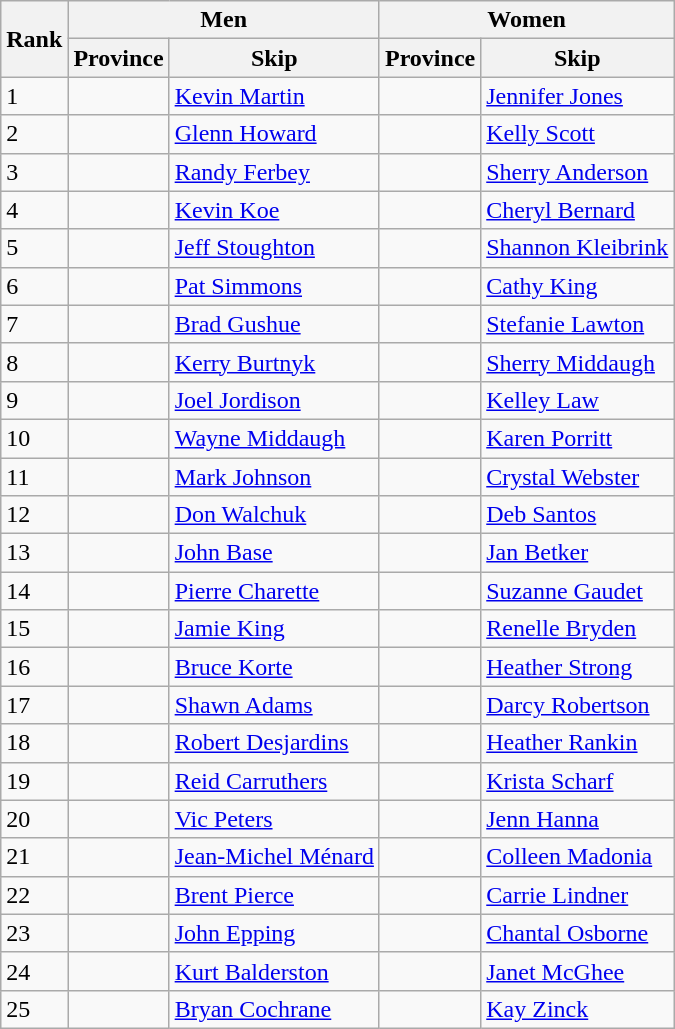<table class="wikitable">
<tr>
<th rowspan="2">Rank</th>
<th colspan="2">Men</th>
<th colspan="2">Women</th>
</tr>
<tr>
<th>Province</th>
<th>Skip</th>
<th>Province</th>
<th>Skip</th>
</tr>
<tr>
<td>1</td>
<td></td>
<td><a href='#'>Kevin Martin</a></td>
<td></td>
<td><a href='#'>Jennifer Jones</a></td>
</tr>
<tr>
<td>2</td>
<td></td>
<td><a href='#'>Glenn Howard</a></td>
<td></td>
<td><a href='#'>Kelly Scott</a></td>
</tr>
<tr>
<td>3</td>
<td></td>
<td><a href='#'>Randy Ferbey</a></td>
<td></td>
<td><a href='#'>Sherry Anderson</a></td>
</tr>
<tr>
<td>4</td>
<td></td>
<td><a href='#'>Kevin Koe</a></td>
<td></td>
<td><a href='#'>Cheryl Bernard</a></td>
</tr>
<tr>
<td>5</td>
<td></td>
<td><a href='#'>Jeff Stoughton</a></td>
<td></td>
<td><a href='#'>Shannon Kleibrink</a></td>
</tr>
<tr>
<td>6</td>
<td></td>
<td><a href='#'>Pat Simmons</a></td>
<td></td>
<td><a href='#'>Cathy King</a></td>
</tr>
<tr>
<td>7</td>
<td></td>
<td><a href='#'>Brad Gushue</a></td>
<td></td>
<td><a href='#'>Stefanie Lawton</a></td>
</tr>
<tr>
<td>8</td>
<td></td>
<td><a href='#'>Kerry Burtnyk</a></td>
<td></td>
<td><a href='#'>Sherry Middaugh</a></td>
</tr>
<tr>
<td>9</td>
<td></td>
<td><a href='#'>Joel Jordison</a></td>
<td></td>
<td><a href='#'>Kelley Law</a></td>
</tr>
<tr>
<td>10</td>
<td></td>
<td><a href='#'>Wayne Middaugh</a></td>
<td></td>
<td><a href='#'>Karen Porritt</a></td>
</tr>
<tr>
<td>11</td>
<td></td>
<td><a href='#'>Mark Johnson</a></td>
<td></td>
<td><a href='#'>Crystal Webster</a></td>
</tr>
<tr>
<td>12</td>
<td></td>
<td><a href='#'>Don Walchuk</a></td>
<td></td>
<td><a href='#'>Deb Santos</a></td>
</tr>
<tr>
<td>13</td>
<td></td>
<td><a href='#'>John Base</a></td>
<td></td>
<td><a href='#'>Jan Betker</a></td>
</tr>
<tr>
<td>14</td>
<td></td>
<td><a href='#'>Pierre Charette</a></td>
<td></td>
<td><a href='#'>Suzanne Gaudet</a></td>
</tr>
<tr>
<td>15</td>
<td></td>
<td><a href='#'>Jamie King</a></td>
<td></td>
<td><a href='#'>Renelle Bryden</a></td>
</tr>
<tr>
<td>16</td>
<td></td>
<td><a href='#'>Bruce Korte</a></td>
<td></td>
<td><a href='#'>Heather Strong</a></td>
</tr>
<tr>
<td>17</td>
<td></td>
<td><a href='#'>Shawn Adams</a></td>
<td></td>
<td><a href='#'>Darcy Robertson</a></td>
</tr>
<tr>
<td>18</td>
<td></td>
<td><a href='#'>Robert Desjardins</a></td>
<td></td>
<td><a href='#'>Heather Rankin</a></td>
</tr>
<tr>
<td>19</td>
<td></td>
<td><a href='#'>Reid Carruthers</a></td>
<td></td>
<td><a href='#'>Krista Scharf</a></td>
</tr>
<tr>
<td>20</td>
<td></td>
<td><a href='#'>Vic Peters</a></td>
<td></td>
<td><a href='#'>Jenn Hanna</a></td>
</tr>
<tr>
<td>21</td>
<td></td>
<td><a href='#'>Jean-Michel Ménard</a></td>
<td></td>
<td><a href='#'>Colleen Madonia</a></td>
</tr>
<tr>
<td>22</td>
<td></td>
<td><a href='#'>Brent Pierce</a></td>
<td></td>
<td><a href='#'>Carrie Lindner</a></td>
</tr>
<tr>
<td>23</td>
<td></td>
<td><a href='#'>John Epping</a></td>
<td></td>
<td><a href='#'>Chantal Osborne</a></td>
</tr>
<tr>
<td>24</td>
<td></td>
<td><a href='#'>Kurt Balderston</a></td>
<td></td>
<td><a href='#'>Janet McGhee</a></td>
</tr>
<tr>
<td>25</td>
<td></td>
<td><a href='#'>Bryan Cochrane</a></td>
<td></td>
<td><a href='#'>Kay Zinck</a></td>
</tr>
</table>
